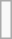<table class="wikitable">
<tr>
<td><br></td>
</tr>
</table>
